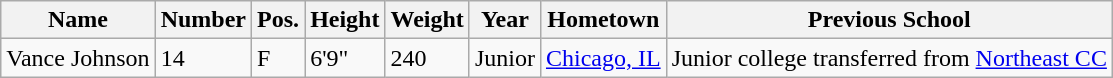<table class="wikitable sortable" border="1">
<tr>
<th>Name</th>
<th>Number</th>
<th>Pos.</th>
<th>Height</th>
<th>Weight</th>
<th>Year</th>
<th>Hometown</th>
<th class="unsortable">Previous School</th>
</tr>
<tr>
<td>Vance Johnson</td>
<td>14</td>
<td>F</td>
<td>6'9"</td>
<td>240</td>
<td>Junior</td>
<td><a href='#'>Chicago, IL</a></td>
<td>Junior college transferred from <a href='#'>Northeast CC</a></td>
</tr>
</table>
